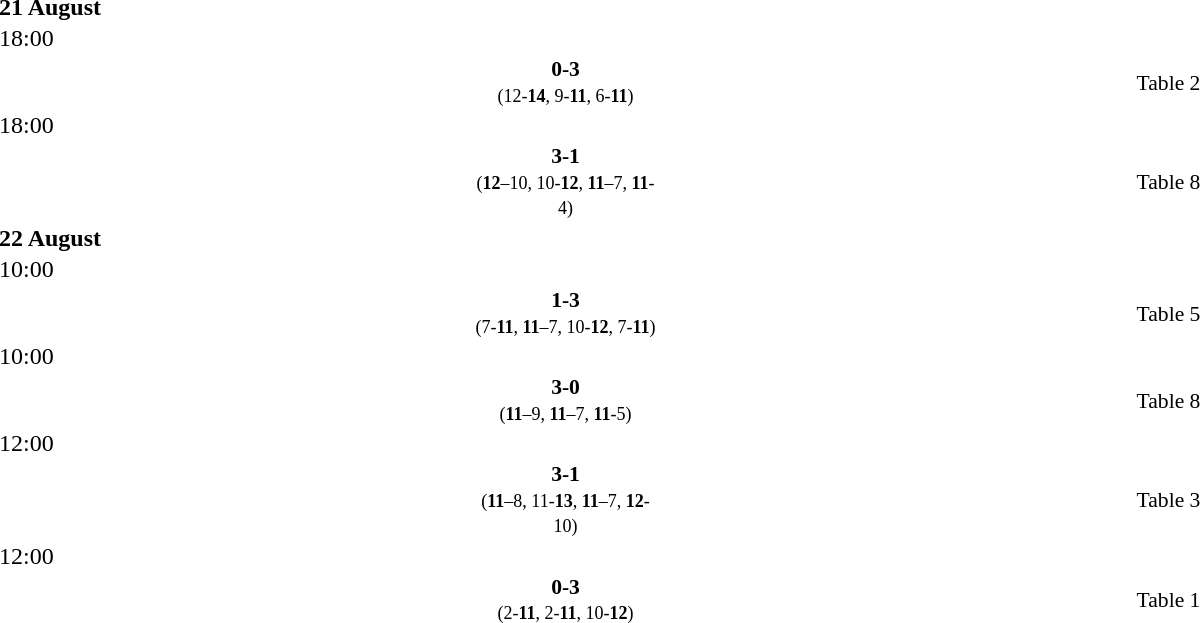<table style="width:100%;" cellspacing="1">
<tr>
<th width=25%></th>
<th width=10%></th>
<th width=25%></th>
</tr>
<tr>
<td><strong>21 August</strong></td>
</tr>
<tr>
<td>18:00</td>
</tr>
<tr style=font-size:90%>
<td align=right></td>
<td align=center><strong> 0-3 </strong><br><small>(12-<strong>14</strong>, 9-<strong>11</strong>, 6-<strong>11</strong>)</small></td>
<td><strong></strong></td>
<td>Table 2</td>
</tr>
<tr>
<td>18:00</td>
</tr>
<tr style=font-size:90%>
<td align=right><strong></strong></td>
<td align=center><strong> 3-1 </strong><br><small>(<strong>12</strong>–10, 10-<strong>12</strong>, <strong>11</strong>–7, <strong>11</strong>-4)</small></td>
<td></td>
<td>Table 8</td>
</tr>
<tr>
<td><strong>22 August</strong></td>
</tr>
<tr>
<td>10:00</td>
</tr>
<tr style=font-size:90%>
<td align=right></td>
<td align=center><strong> 1-3 </strong><br><small>(7-<strong>11</strong>, <strong>11</strong>–7, 10-<strong>12</strong>, 7-<strong>11</strong>)</small></td>
<td><strong></strong></td>
<td>Table 5</td>
</tr>
<tr>
<td>10:00</td>
</tr>
<tr style=font-size:90%>
<td align=right><strong></strong></td>
<td align=center><strong> 3-0 </strong><br><small>(<strong>11</strong>–9, <strong>11</strong>–7, <strong>11</strong>-5)</small></td>
<td></td>
<td>Table 8</td>
</tr>
<tr>
<td>12:00</td>
</tr>
<tr style=font-size:90%>
<td align=right><strong></strong></td>
<td align=center><strong> 3-1 </strong><br><small>(<strong>11</strong>–8, 11-<strong>13</strong>, <strong>11</strong>–7, <strong>12</strong>-10)</small></td>
<td></td>
<td>Table 3</td>
</tr>
<tr>
<td>12:00</td>
</tr>
<tr style=font-size:90%>
<td align=right></td>
<td align=center><strong> 0-3 </strong><br><small>(2-<strong>11</strong>, 2-<strong>11</strong>, 10-<strong>12</strong>)</small></td>
<td><strong></strong></td>
<td>Table 1</td>
</tr>
</table>
